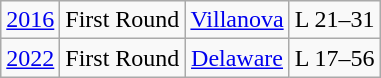<table class="wikitable" style="text-align:center">
<tr align="center">
<td><a href='#'>2016</a></td>
<td>First Round</td>
<td><a href='#'>Villanova</a></td>
<td>L 21–31</td>
</tr>
<tr align="center">
<td><a href='#'>2022</a></td>
<td>First Round</td>
<td><a href='#'>Delaware</a></td>
<td>L 17–56</td>
</tr>
</table>
